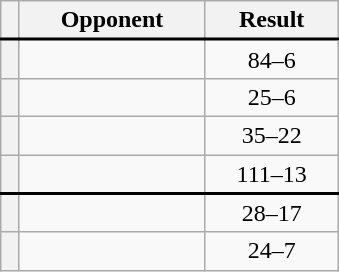<table class="wikitable plainrowheaders" style="text-align:center;margin-left:1em;float:right;clear:right;min-width:226px">
<tr>
<th scope="col"></th>
<th scope="col">Opponent</th>
<th scope="col">Result</th>
</tr>
<tr style="border-top:2px solid black">
<th scope="row" style="text-align:center"></th>
<td align="left"></td>
<td>84–6</td>
</tr>
<tr>
<th scope="row" style="text-align:center"></th>
<td align="left"></td>
<td>25–6</td>
</tr>
<tr>
<th scope="row" style="text-align:center"></th>
<td align="left"></td>
<td>35–22</td>
</tr>
<tr>
<th scope="row" style="text-align:center"></th>
<td align="left"></td>
<td>111–13</td>
</tr>
<tr style="border-top:2px solid black">
<th scope="row" style="text-align:center"></th>
<td align="left"></td>
<td>28–17</td>
</tr>
<tr>
<th scope="row" style="text-align:center"></th>
<td align="left"></td>
<td>24–7</td>
</tr>
</table>
